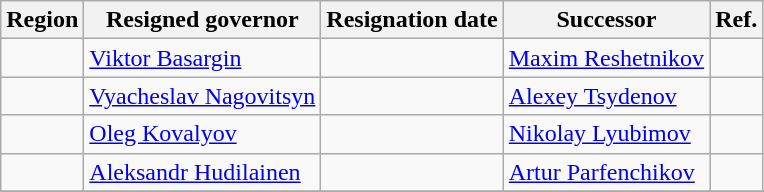<table class="wikitable" style="text-align:left">
<tr>
<th>Region</th>
<th>Resigned governor</th>
<th>Resignation date</th>
<th>Successor</th>
<th>Ref.</th>
</tr>
<tr>
<td></td>
<td><a href='#'>Viktor Basargin</a></td>
<td></td>
<td><a href='#'>Maxim Reshetnikov</a></td>
<td></td>
</tr>
<tr>
<td></td>
<td><a href='#'>Vyacheslav Nagovitsyn</a></td>
<td></td>
<td><a href='#'>Alexey Tsydenov</a></td>
<td></td>
</tr>
<tr>
<td></td>
<td><a href='#'>Oleg Kovalyov</a></td>
<td></td>
<td><a href='#'>Nikolay Lyubimov</a></td>
<td></td>
</tr>
<tr>
<td></td>
<td><a href='#'>Aleksandr Hudilainen</a></td>
<td></td>
<td><a href='#'>Artur Parfenchikov</a></td>
<td></td>
</tr>
<tr>
</tr>
</table>
